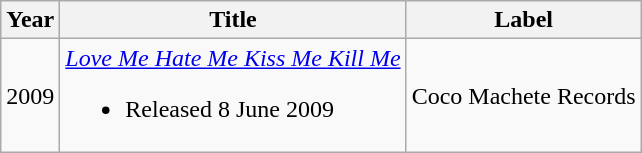<table class="wikitable">
<tr>
<th>Year</th>
<th>Title</th>
<th>Label</th>
</tr>
<tr>
<td>2009</td>
<td><em><a href='#'>Love Me Hate Me Kiss Me Kill Me</a></em><br><ul><li>Released 8 June 2009</li></ul></td>
<td>Coco Machete Records</td>
</tr>
</table>
